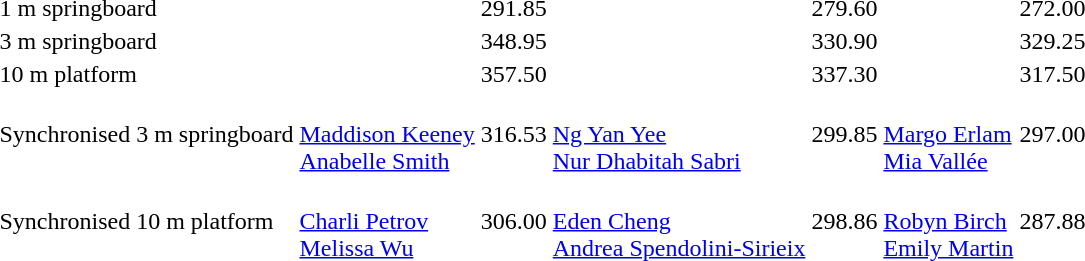<table>
<tr>
<td>1 m springboard<br></td>
<td></td>
<td>291.85</td>
<td></td>
<td>279.60</td>
<td></td>
<td>272.00</td>
</tr>
<tr>
<td>3 m springboard<br></td>
<td></td>
<td>348.95</td>
<td></td>
<td>330.90</td>
<td></td>
<td>329.25</td>
</tr>
<tr>
<td>10 m platform<br></td>
<td></td>
<td>357.50</td>
<td></td>
<td>337.30</td>
<td></td>
<td>317.50</td>
</tr>
<tr>
<td>Synchronised 3 m springboard<br></td>
<td><br><a href='#'>Maddison Keeney</a><br><a href='#'>Anabelle Smith</a></td>
<td>316.53</td>
<td><br><a href='#'>Ng Yan Yee</a><br><a href='#'>Nur Dhabitah Sabri</a></td>
<td>299.85</td>
<td><br><a href='#'>Margo Erlam</a><br><a href='#'>Mia Vallée</a></td>
<td>297.00</td>
</tr>
<tr>
<td>Synchronised 10 m platform<br></td>
<td><br><a href='#'>Charli Petrov</a><br><a href='#'>Melissa Wu</a></td>
<td>306.00</td>
<td><br><a href='#'>Eden Cheng</a><br><a href='#'>Andrea Spendolini-Sirieix</a></td>
<td>298.86</td>
<td><br><a href='#'>Robyn Birch</a><br><a href='#'>Emily Martin</a></td>
<td>287.88</td>
</tr>
</table>
